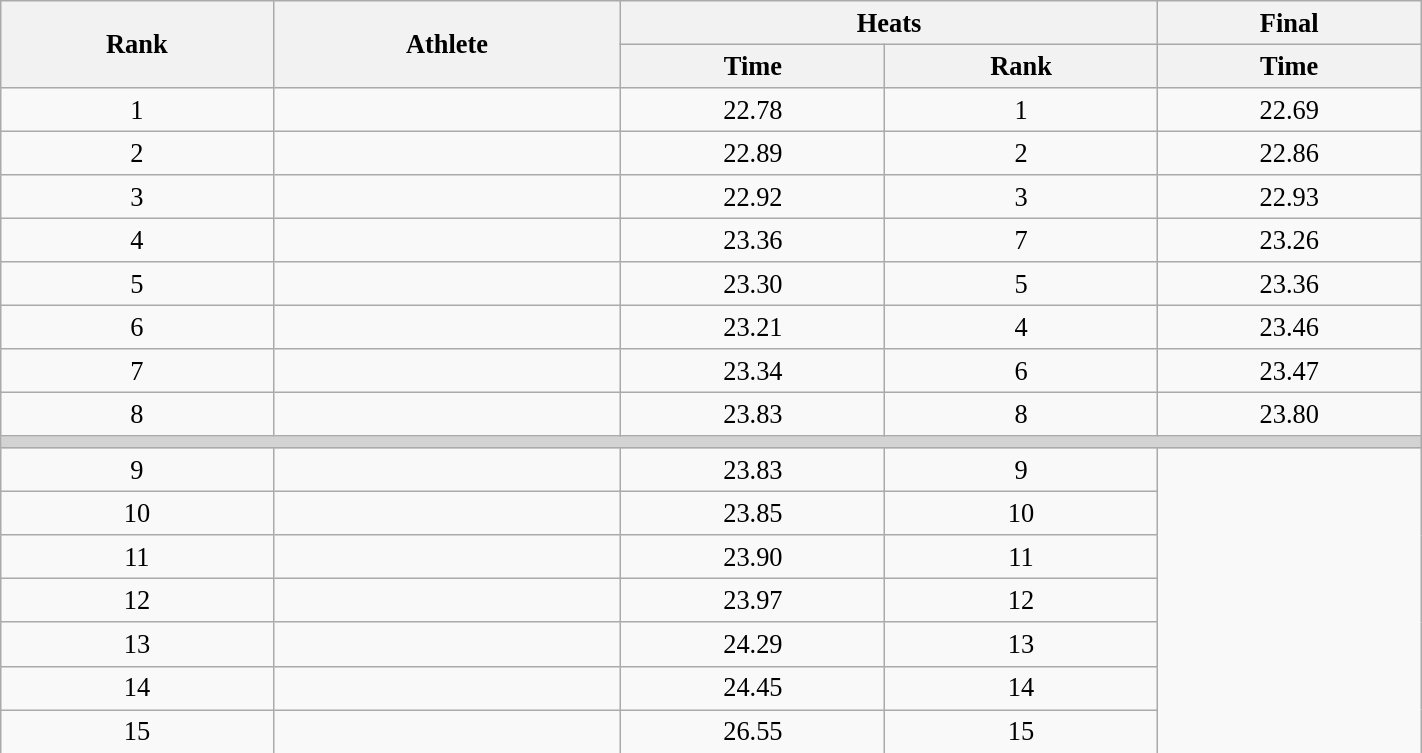<table class="wikitable" style=" text-align:center; font-size:110%;" width="75%">
<tr>
<th rowspan="2">Rank</th>
<th rowspan="2">Athlete</th>
<th colspan="2">Heats</th>
<th>Final</th>
</tr>
<tr>
<th>Time</th>
<th>Rank</th>
<th>Time</th>
</tr>
<tr>
<td>1</td>
<td align=left></td>
<td>22.78</td>
<td>1</td>
<td>22.69 </td>
</tr>
<tr>
<td>2</td>
<td align=left></td>
<td>22.89</td>
<td>2</td>
<td>22.86</td>
</tr>
<tr>
<td>3</td>
<td align=left></td>
<td>22.92</td>
<td>3</td>
<td>22.93</td>
</tr>
<tr>
<td>4</td>
<td align=left></td>
<td>23.36</td>
<td>7</td>
<td>23.26</td>
</tr>
<tr>
<td>5</td>
<td align=left></td>
<td>23.30</td>
<td>5</td>
<td>23.36</td>
</tr>
<tr>
<td>6</td>
<td align=left></td>
<td>23.21</td>
<td>4</td>
<td>23.46</td>
</tr>
<tr>
<td>7</td>
<td align=left></td>
<td>23.34</td>
<td>6</td>
<td>23.47</td>
</tr>
<tr>
<td>8</td>
<td align=left></td>
<td>23.83</td>
<td>8</td>
<td>23.80</td>
</tr>
<tr>
<td colspan=5 bgcolor=lightgray></td>
</tr>
<tr>
<td>9</td>
<td align=left></td>
<td>23.83</td>
<td>9</td>
</tr>
<tr>
<td>10</td>
<td align=left></td>
<td>23.85</td>
<td>10</td>
</tr>
<tr>
<td>11</td>
<td align=left></td>
<td>23.90</td>
<td>11</td>
</tr>
<tr>
<td>12</td>
<td align=left></td>
<td>23.97</td>
<td>12</td>
</tr>
<tr>
<td>13</td>
<td align=left></td>
<td>24.29</td>
<td>13</td>
</tr>
<tr>
<td>14</td>
<td align=left></td>
<td>24.45</td>
<td>14</td>
</tr>
<tr>
<td>15</td>
<td align=left></td>
<td>26.55</td>
<td>15</td>
</tr>
</table>
